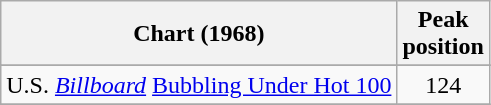<table class="wikitable">
<tr>
<th>Chart (1968)</th>
<th>Peak<br>position</th>
</tr>
<tr>
</tr>
<tr>
<td>U.S. <em><a href='#'>Billboard</a></em> <a href='#'>Bubbling Under Hot 100</a></td>
<td style="text-align:center;">124</td>
</tr>
<tr>
</tr>
</table>
